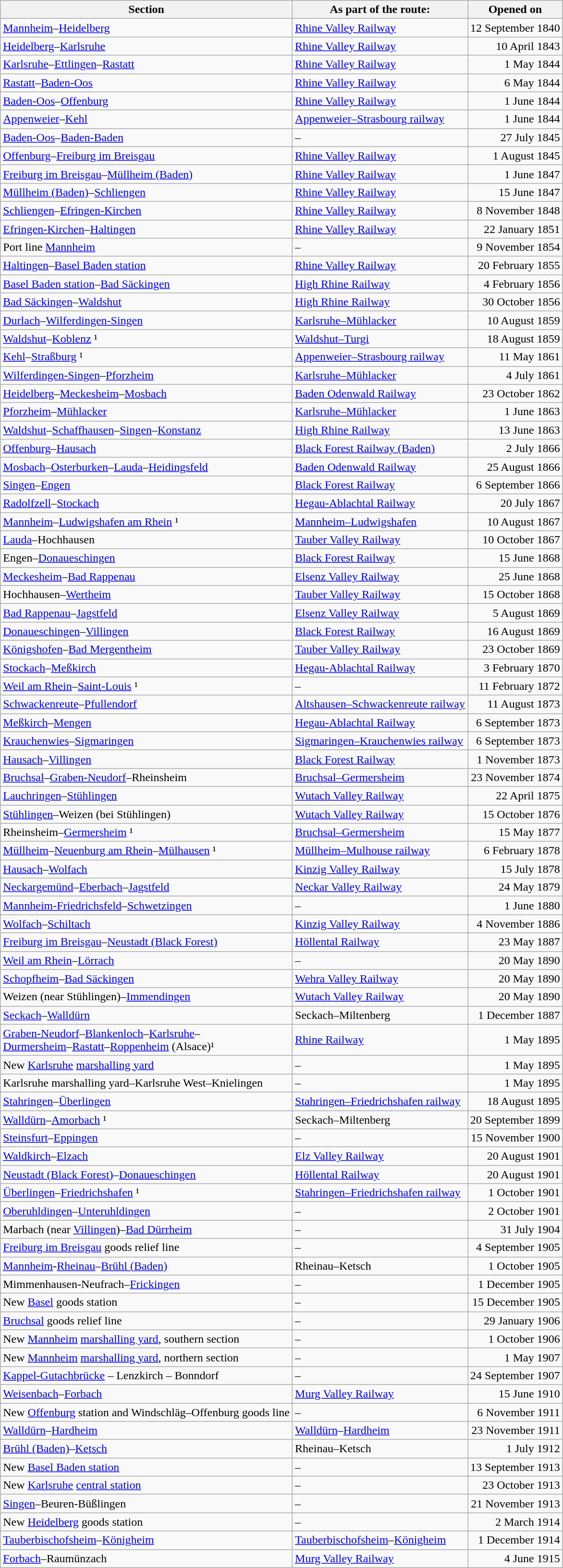<table class="wikitable">
<tr>
<th>Section</th>
<th>As part of the route:</th>
<th>Opened on</th>
</tr>
<tr>
<td><a href='#'>Mannheim</a>–<a href='#'>Heidelberg</a></td>
<td><a href='#'>Rhine Valley Railway</a></td>
<td align="right">12 September 1840</td>
</tr>
<tr>
<td><a href='#'>Heidelberg</a>–<a href='#'>Karlsruhe</a></td>
<td><a href='#'>Rhine Valley Railway</a></td>
<td align="right">10 April 1843</td>
</tr>
<tr>
<td><a href='#'>Karlsruhe</a>–<a href='#'>Ettlingen</a>–<a href='#'>Rastatt</a></td>
<td><a href='#'>Rhine Valley Railway</a></td>
<td align="right">1 May 1844</td>
</tr>
<tr>
<td><a href='#'>Rastatt</a>–<a href='#'>Baden-Oos</a></td>
<td><a href='#'>Rhine Valley Railway</a></td>
<td align="right">6 May 1844</td>
</tr>
<tr>
<td><a href='#'>Baden-Oos</a>–<a href='#'>Offenburg</a></td>
<td><a href='#'>Rhine Valley Railway</a></td>
<td align="right">1 June 1844</td>
</tr>
<tr>
<td><a href='#'>Appenweier</a>–<a href='#'>Kehl</a></td>
<td><a href='#'>Appenweier–Strasbourg railway</a></td>
<td align="right">1 June 1844</td>
</tr>
<tr>
<td><a href='#'>Baden-Oos</a>–<a href='#'>Baden-Baden</a></td>
<td>–</td>
<td align="right">27 July 1845</td>
</tr>
<tr>
<td><a href='#'>Offenburg</a>–<a href='#'>Freiburg im Breisgau</a></td>
<td><a href='#'>Rhine Valley Railway</a></td>
<td align="right">1 August 1845</td>
</tr>
<tr>
<td><a href='#'>Freiburg im Breisgau</a>–<a href='#'>Müllheim (Baden)</a></td>
<td><a href='#'>Rhine Valley Railway</a></td>
<td align="right">1 June 1847</td>
</tr>
<tr>
<td><a href='#'>Müllheim (Baden)</a>–<a href='#'>Schliengen</a></td>
<td><a href='#'>Rhine Valley Railway</a></td>
<td align="right">15 June 1847</td>
</tr>
<tr>
<td><a href='#'>Schliengen</a>–<a href='#'>Efringen-Kirchen</a></td>
<td><a href='#'>Rhine Valley Railway</a></td>
<td align="right">8 November 1848</td>
</tr>
<tr>
<td><a href='#'>Efringen-Kirchen</a>–<a href='#'>Haltingen</a></td>
<td><a href='#'>Rhine Valley Railway</a></td>
<td align="right">22 January 1851</td>
</tr>
<tr>
<td>Port line <a href='#'>Mannheim</a></td>
<td>–</td>
<td align="right">9 November 1854</td>
</tr>
<tr>
<td><a href='#'>Haltingen</a>–<a href='#'>Basel Baden station</a></td>
<td><a href='#'>Rhine Valley Railway</a></td>
<td align="right">20 February 1855</td>
</tr>
<tr>
<td><a href='#'>Basel Baden station</a>–<a href='#'>Bad Säckingen</a></td>
<td><a href='#'>High Rhine Railway</a></td>
<td align="right">4 February 1856</td>
</tr>
<tr>
<td><a href='#'>Bad Säckingen</a>–<a href='#'>Waldshut</a></td>
<td><a href='#'>High Rhine Railway</a></td>
<td align="right">30 October 1856</td>
</tr>
<tr>
<td><a href='#'>Durlach</a>–<a href='#'>Wilferdingen-Singen</a></td>
<td><a href='#'>Karlsruhe–Mühlacker</a></td>
<td align="right">10 August 1859</td>
</tr>
<tr>
<td><a href='#'>Waldshut</a>–<a href='#'>Koblenz</a> ¹</td>
<td><a href='#'>Waldshut–Turgi</a></td>
<td align="right">18 August 1859</td>
</tr>
<tr>
<td><a href='#'>Kehl</a>–<a href='#'>Straßburg</a> ¹</td>
<td><a href='#'>Appenweier–Strasbourg railway</a></td>
<td align="right">11 May 1861</td>
</tr>
<tr>
<td><a href='#'>Wilferdingen-Singen</a>–<a href='#'>Pforzheim</a></td>
<td><a href='#'>Karlsruhe–Mühlacker</a></td>
<td align="right">4 July 1861</td>
</tr>
<tr>
<td><a href='#'>Heidelberg</a>–<a href='#'>Meckesheim</a>–<a href='#'>Mosbach</a></td>
<td><a href='#'>Baden Odenwald Railway</a></td>
<td align="right">23 October 1862</td>
</tr>
<tr>
<td><a href='#'>Pforzheim</a>–<a href='#'>Mühlacker</a></td>
<td><a href='#'>Karlsruhe–Mühlacker</a></td>
<td align="right">1 June 1863</td>
</tr>
<tr>
<td><a href='#'>Waldshut</a>–<a href='#'>Schaffhausen</a>–<a href='#'>Singen</a>–<a href='#'>Konstanz</a></td>
<td><a href='#'>High Rhine Railway</a></td>
<td align="right">13 June 1863</td>
</tr>
<tr>
<td><a href='#'>Offenburg</a>–<a href='#'>Hausach</a></td>
<td><a href='#'>Black Forest Railway (Baden)</a></td>
<td align="right">2 July 1866</td>
</tr>
<tr>
<td><a href='#'>Mosbach</a>–<a href='#'>Osterburken</a>–<a href='#'>Lauda</a>–<a href='#'>Heidingsfeld</a></td>
<td><a href='#'>Baden Odenwald Railway</a></td>
<td align="right">25 August 1866</td>
</tr>
<tr>
<td><a href='#'>Singen</a>–<a href='#'>Engen</a></td>
<td><a href='#'>Black Forest Railway</a></td>
<td align="right">6 September 1866</td>
</tr>
<tr>
<td><a href='#'>Radolfzell</a>–<a href='#'>Stockach</a></td>
<td><a href='#'>Hegau-Ablachtal Railway</a></td>
<td align="right">20 July 1867</td>
</tr>
<tr>
<td><a href='#'>Mannheim</a>–<a href='#'>Ludwigshafen am Rhein</a> ¹</td>
<td><a href='#'>Mannheim–Ludwigshafen</a></td>
<td align="right">10 August 1867</td>
</tr>
<tr>
<td><a href='#'>Lauda</a>–Hochhausen</td>
<td><a href='#'>Tauber Valley Railway</a></td>
<td align="right">10 October 1867</td>
</tr>
<tr>
<td>Engen–<a href='#'>Donaueschingen</a></td>
<td><a href='#'>Black Forest Railway</a></td>
<td align="right">15 June 1868</td>
</tr>
<tr>
<td><a href='#'>Meckesheim</a>–<a href='#'>Bad Rappenau</a></td>
<td><a href='#'>Elsenz Valley Railway</a></td>
<td align="right">25 June 1868</td>
</tr>
<tr>
<td>Hochhausen–<a href='#'>Wertheim</a></td>
<td><a href='#'>Tauber Valley Railway</a></td>
<td align="right">15 October 1868</td>
</tr>
<tr>
<td><a href='#'>Bad Rappenau</a>–<a href='#'>Jagstfeld</a></td>
<td><a href='#'>Elsenz Valley Railway</a></td>
<td align="right">5 August 1869</td>
</tr>
<tr>
<td><a href='#'>Donaueschingen</a>–<a href='#'>Villingen</a></td>
<td><a href='#'>Black Forest Railway</a></td>
<td align="right">16 August 1869</td>
</tr>
<tr>
<td><a href='#'>Königshofen</a>–<a href='#'>Bad Mergentheim</a></td>
<td><a href='#'>Tauber Valley Railway</a></td>
<td align="right">23 October 1869</td>
</tr>
<tr>
<td><a href='#'>Stockach</a>–<a href='#'>Meßkirch</a></td>
<td><a href='#'>Hegau-Ablachtal Railway</a></td>
<td align="right">3 February 1870</td>
</tr>
<tr>
<td><a href='#'>Weil am Rhein</a>–<a href='#'>Saint-Louis</a> ¹</td>
<td>–</td>
<td align="right">11 February 1872</td>
</tr>
<tr>
<td><a href='#'>Schwackenreute</a>–<a href='#'>Pfullendorf</a></td>
<td><a href='#'>Altshausen–Schwackenreute railway</a></td>
<td align="right">11 August 1873</td>
</tr>
<tr>
<td><a href='#'>Meßkirch</a>–<a href='#'>Mengen</a></td>
<td><a href='#'>Hegau-Ablachtal Railway</a></td>
<td align="right">6 September 1873</td>
</tr>
<tr>
<td><a href='#'>Krauchenwies</a>–<a href='#'>Sigmaringen</a></td>
<td><a href='#'>Sigmaringen–Krauchenwies railway</a></td>
<td align="right">6 September 1873</td>
</tr>
<tr>
<td><a href='#'>Hausach</a>–<a href='#'>Villingen</a></td>
<td><a href='#'>Black Forest Railway</a></td>
<td align="right">1 November 1873</td>
</tr>
<tr>
<td><a href='#'>Bruchsal</a>–<a href='#'>Graben-Neudorf</a>–Rheinsheim</td>
<td><a href='#'>Bruchsal–Germersheim</a></td>
<td align="right">23 November 1874</td>
</tr>
<tr>
<td><a href='#'>Lauchringen</a>–<a href='#'>Stühlingen</a></td>
<td><a href='#'>Wutach Valley Railway</a></td>
<td align="right">22 April 1875</td>
</tr>
<tr>
<td><a href='#'>Stühlingen</a>–Weizen (bei Stühlingen)</td>
<td><a href='#'>Wutach Valley Railway</a></td>
<td align="right">15 October 1876</td>
</tr>
<tr>
<td>Rheinsheim–<a href='#'>Germersheim</a> ¹</td>
<td><a href='#'>Bruchsal–Germersheim</a></td>
<td align="right">15 May 1877</td>
</tr>
<tr>
<td><a href='#'>Müllheim</a>–<a href='#'>Neuenburg am Rhein</a>–<a href='#'>Mülhausen</a> ¹</td>
<td><a href='#'>Müllheim–Mulhouse railway</a></td>
<td align="right">6 February 1878</td>
</tr>
<tr>
<td><a href='#'>Hausach</a>–<a href='#'>Wolfach</a></td>
<td><a href='#'>Kinzig Valley Railway</a></td>
<td align="right">15 July 1878</td>
</tr>
<tr>
<td><a href='#'>Neckargemünd</a>–<a href='#'>Eberbach</a>–<a href='#'>Jagstfeld</a></td>
<td><a href='#'>Neckar Valley Railway</a></td>
<td align="right">24 May 1879</td>
</tr>
<tr>
<td><a href='#'>Mannheim-Friedrichsfeld</a>–<a href='#'>Schwetzingen</a></td>
<td>–</td>
<td align="right">1 June 1880</td>
</tr>
<tr>
<td><a href='#'>Wolfach</a>–<a href='#'>Schiltach</a></td>
<td><a href='#'>Kinzig Valley Railway</a></td>
<td align="right">4 November 1886</td>
</tr>
<tr>
<td><a href='#'>Freiburg im Breisgau</a>–<a href='#'>Neustadt (Black Forest)</a></td>
<td><a href='#'>Höllental Railway</a></td>
<td align="right">23 May 1887</td>
</tr>
<tr>
<td><a href='#'>Weil am Rhein</a>–<a href='#'>Lörrach</a></td>
<td>–</td>
<td align="right">20 May 1890</td>
</tr>
<tr>
<td><a href='#'>Schopfheim</a>–<a href='#'>Bad Säckingen</a></td>
<td><a href='#'>Wehra Valley Railway</a></td>
<td align="right">20 May 1890</td>
</tr>
<tr>
<td>Weizen (near Stühlingen)–<a href='#'>Immendingen</a></td>
<td><a href='#'>Wutach Valley Railway</a></td>
<td align="right">20 May 1890</td>
</tr>
<tr>
<td><a href='#'>Seckach</a>–<a href='#'>Walldürn</a></td>
<td>Seckach–Miltenberg</td>
<td align="right">1 December 1887</td>
</tr>
<tr>
<td><a href='#'>Graben-Neudorf</a>–<a href='#'>Blankenloch</a>–<a href='#'>Karlsruhe</a>–<br><a href='#'>Durmersheim</a>–<a href='#'>Rastatt</a>–<a href='#'>Roppenheim</a> (Alsace)¹</td>
<td><a href='#'>Rhine Railway</a></td>
<td align="right">1 May 1895</td>
</tr>
<tr>
<td>New <a href='#'>Karlsruhe</a> <a href='#'>marshalling yard</a></td>
<td>–</td>
<td align="right">1 May 1895</td>
</tr>
<tr>
<td>Karlsruhe marshalling yard–Karlsruhe West–Knielingen</td>
<td>–</td>
<td align="right">1 May 1895</td>
</tr>
<tr>
<td><a href='#'>Stahringen</a>–<a href='#'>Überlingen</a></td>
<td><a href='#'>Stahringen–Friedrichshafen railway</a></td>
<td align="right">18 August 1895</td>
</tr>
<tr>
<td><a href='#'>Walldürn</a>–<a href='#'>Amorbach</a> ¹</td>
<td>Seckach–Miltenberg</td>
<td align="right">20 September 1899</td>
</tr>
<tr>
<td><a href='#'>Steinsfurt</a>–<a href='#'>Eppingen</a></td>
<td>–</td>
<td align="right">15 November 1900</td>
</tr>
<tr>
<td><a href='#'>Waldkirch</a>–<a href='#'>Elzach</a></td>
<td><a href='#'>Elz Valley Railway</a></td>
<td align="right">20 August 1901</td>
</tr>
<tr>
<td><a href='#'>Neustadt (Black Forest)</a>–<a href='#'>Donaueschingen</a></td>
<td><a href='#'>Höllental Railway</a></td>
<td align="right">20 August 1901</td>
</tr>
<tr>
<td><a href='#'>Überlingen</a>–<a href='#'>Friedrichshafen</a> ¹</td>
<td><a href='#'>Stahringen–Friedrichshafen railway</a></td>
<td align="right">1 October 1901</td>
</tr>
<tr>
<td><a href='#'>Oberuhldingen</a>–<a href='#'>Unteruhldingen</a></td>
<td>–</td>
<td align="right">2 October 1901</td>
</tr>
<tr>
<td>Marbach (near <a href='#'>Villingen</a>)–<a href='#'>Bad Dürrheim</a></td>
<td>–</td>
<td align="right">31 July 1904</td>
</tr>
<tr>
<td><a href='#'>Freiburg im Breisgau</a> goods relief line</td>
<td>–</td>
<td align="right">4 September 1905</td>
</tr>
<tr>
<td><a href='#'>Mannheim</a>-<a href='#'>Rheinau</a>–<a href='#'>Brühl (Baden)</a></td>
<td>Rheinau–Ketsch</td>
<td align="right">1 October 1905</td>
</tr>
<tr>
<td>Mimmenhausen-Neufrach–<a href='#'>Frickingen</a></td>
<td>–</td>
<td align="right">1 December 1905</td>
</tr>
<tr>
<td>New <a href='#'>Basel</a> goods station</td>
<td>–</td>
<td align="right">15 December 1905</td>
</tr>
<tr>
<td><a href='#'>Bruchsal</a> goods relief line</td>
<td>–</td>
<td align="right">29 January 1906</td>
</tr>
<tr>
<td>New <a href='#'>Mannheim</a> <a href='#'>marshalling yard</a>, southern section</td>
<td>–</td>
<td align="right">1 October 1906</td>
</tr>
<tr>
<td>New <a href='#'>Mannheim</a> <a href='#'>marshalling yard</a>, northern section</td>
<td>–</td>
<td align="right">1 May 1907</td>
</tr>
<tr>
<td><a href='#'>Kappel-Gutachbrücke</a> – Lenzkirch – Bonndorf</td>
<td>–</td>
<td align="right">24 September 1907</td>
</tr>
<tr>
<td><a href='#'>Weisenbach</a>–<a href='#'>Forbach</a></td>
<td><a href='#'>Murg Valley Railway</a></td>
<td align="right">15 June 1910</td>
</tr>
<tr>
<td>New <a href='#'>Offenburg</a> station and Windschläg–Offenburg goods line</td>
<td>–</td>
<td align="right">6 November 1911</td>
</tr>
<tr>
<td><a href='#'>Walldürn</a>–<a href='#'>Hardheim</a></td>
<td><a href='#'>Walldürn</a>–<a href='#'>Hardheim</a></td>
<td align="right">23 November 1911</td>
</tr>
<tr>
<td><a href='#'>Brühl (Baden)</a>–<a href='#'>Ketsch</a></td>
<td>Rheinau–Ketsch</td>
<td align="right">1 July 1912</td>
</tr>
<tr>
<td>New <a href='#'>Basel Baden station</a></td>
<td>–</td>
<td align="right">13 September 1913</td>
</tr>
<tr>
<td>New <a href='#'>Karlsruhe</a> <a href='#'>central station</a></td>
<td>–</td>
<td align="right">23 October 1913</td>
</tr>
<tr>
<td><a href='#'>Singen</a>–Beuren-Büßlingen</td>
<td>–</td>
<td align="right">21 November 1913</td>
</tr>
<tr>
<td>New <a href='#'>Heidelberg</a> goods station</td>
<td>–</td>
<td align="right">2 March 1914</td>
</tr>
<tr>
<td><a href='#'>Tauberbischofsheim</a>–<a href='#'>Königheim</a></td>
<td><a href='#'>Tauberbischofsheim</a>–<a href='#'>Königheim</a></td>
<td align="right">1 December 1914</td>
</tr>
<tr>
<td><a href='#'>Forbach</a>–Raumünzach</td>
<td><a href='#'>Murg Valley Railway</a></td>
<td align="right">4 June 1915</td>
</tr>
</table>
